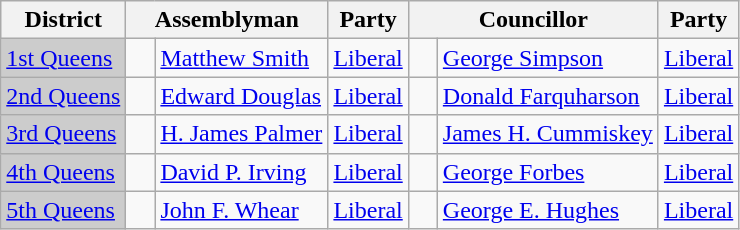<table class="wikitable">
<tr>
<th>District</th>
<th colspan="2">Assemblyman</th>
<th>Party</th>
<th colspan="2">Councillor</th>
<th>Party</th>
</tr>
<tr>
<td bgcolor="CCCCCC"><a href='#'>1st Queens</a></td>
<td>   </td>
<td><a href='#'>Matthew Smith</a></td>
<td><a href='#'>Liberal</a></td>
<td>   </td>
<td><a href='#'>George Simpson</a></td>
<td><a href='#'>Liberal</a></td>
</tr>
<tr>
<td bgcolor="CCCCCC"><a href='#'>2nd Queens</a></td>
<td>   </td>
<td><a href='#'>Edward Douglas</a></td>
<td><a href='#'>Liberal</a></td>
<td>   </td>
<td><a href='#'>Donald Farquharson</a></td>
<td><a href='#'>Liberal</a><br></td>
</tr>
<tr>
<td bgcolor="CCCCCC"><a href='#'>3rd Queens</a></td>
<td>   </td>
<td><a href='#'>H. James Palmer</a></td>
<td><a href='#'>Liberal</a></td>
<td>   </td>
<td><a href='#'>James H. Cummiskey</a></td>
<td><a href='#'>Liberal</a></td>
</tr>
<tr>
<td bgcolor="CCCCCC"><a href='#'>4th Queens</a></td>
<td>   </td>
<td><a href='#'>David P. Irving</a></td>
<td><a href='#'>Liberal</a></td>
<td>   </td>
<td><a href='#'>George Forbes</a></td>
<td><a href='#'>Liberal</a></td>
</tr>
<tr>
<td bgcolor="CCCCCC"><a href='#'>5th Queens</a></td>
<td>   </td>
<td><a href='#'>John F. Whear</a></td>
<td><a href='#'>Liberal</a></td>
<td>   </td>
<td><a href='#'>George E. Hughes</a></td>
<td><a href='#'>Liberal</a></td>
</tr>
</table>
